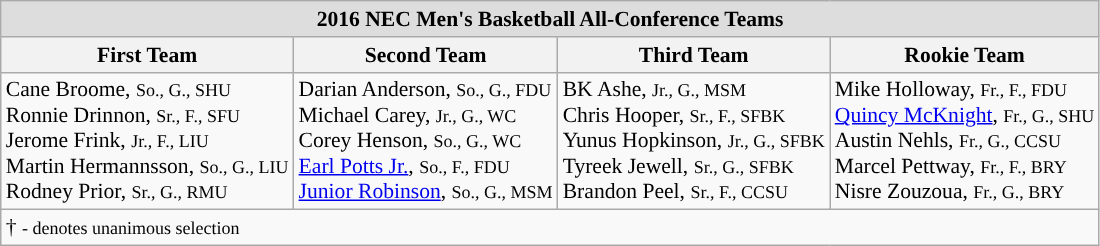<table class="wikitable" style="white-space:nowrap; font-size:90%;">
<tr>
<td colspan="7" style="text-align:center; background:#ddd;"><strong>2016 NEC Men's Basketball All-Conference Teams</strong></td>
</tr>
<tr>
<th>First Team</th>
<th>Second Team</th>
<th>Third Team</th>
<th>Rookie Team</th>
</tr>
<tr>
<td>Cane Broome, <small>So., G., SHU</small><br>Ronnie Drinnon, <small>Sr., F., SFU</small><br>Jerome Frink, <small>Jr., F., LIU</small><br>Martin Hermannsson, <small>So., G., LIU</small><br>Rodney Prior, <small>Sr., G., RMU</small><br></td>
<td>Darian Anderson, <small>So., G., FDU</small><br>Michael Carey, <small>Jr., G., WC</small><br>Corey Henson, <small>So., G., WC</small><br><a href='#'>Earl Potts Jr.</a>, <small>So., F., FDU</small><br><a href='#'>Junior Robinson</a>, <small>So., G., MSM</small><br></td>
<td>BK Ashe, <small>Jr., G., MSM</small><br>Chris Hooper, <small>Sr., F., SFBK</small><br>Yunus Hopkinson, <small>Jr., G., SFBK</small><br>Tyreek Jewell, <small>Sr., G., SFBK</small><br>Brandon Peel, <small>Sr., F., CCSU</small><br></td>
<td>Mike Holloway, <small>Fr., F., FDU</small><br><a href='#'>Quincy McKnight</a>, <small>Fr., G., SHU</small><br>Austin Nehls, <small>Fr., G., CCSU</small><br>Marcel Pettway, <small>Fr., F., BRY</small><br>Nisre Zouzoua, <small>Fr., G., BRY</small><br></td>
</tr>
<tr>
<td colspan="5" style="text-align:left;">† <small>- denotes unanimous selection</small></td>
</tr>
</table>
